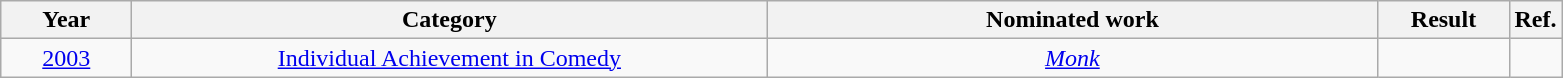<table class="wikitable plainrowheaders" style="text-align:center;">
<tr>
<th scope="col" style="width:5em;">Year</th>
<th scope="col" style="width:26em;">Category</th>
<th scope="col" style="width:25em;">Nominated work</th>
<th scope="col" style="width:5em;">Result</th>
<th>Ref.</th>
</tr>
<tr>
<td><a href='#'>2003</a></td>
<td><a href='#'>Individual Achievement in Comedy</a></td>
<td><em><a href='#'>Monk</a></em></td>
<td></td>
<td></td>
</tr>
</table>
